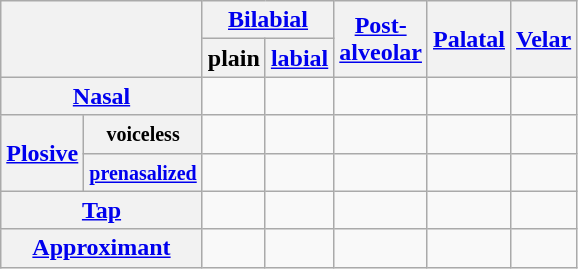<table class="wikitable" style="text-align: center">
<tr>
<th rowspan=2 colspan=2> </th>
<th colspan=2><a href='#'>Bilabial</a></th>
<th rowspan=2><a href='#'>Post-<br>alveolar</a></th>
<th rowspan=2><a href='#'>Palatal</a></th>
<th rowspan=2><a href='#'>Velar</a></th>
</tr>
<tr class=small>
<th>plain</th>
<th><a href='#'>labial</a></th>
</tr>
<tr>
<th colspan=2><a href='#'>Nasal</a></th>
<td></td>
<td></td>
<td></td>
<td></td>
<td></td>
</tr>
<tr>
<th rowspan=2><a href='#'>Plosive</a></th>
<th><small>voiceless</small></th>
<td></td>
<td></td>
<td></td>
<td></td>
<td></td>
</tr>
<tr>
<th><small><a href='#'>prenasalized</a></small></th>
<td></td>
<td></td>
<td></td>
<td></td>
<td></td>
</tr>
<tr>
<th colspan=2><a href='#'>Tap</a></th>
<td></td>
<td></td>
<td></td>
<td></td>
<td></td>
</tr>
<tr>
<th colspan=2><a href='#'>Approximant</a></th>
<td></td>
<td></td>
<td></td>
<td></td>
<td></td>
</tr>
</table>
